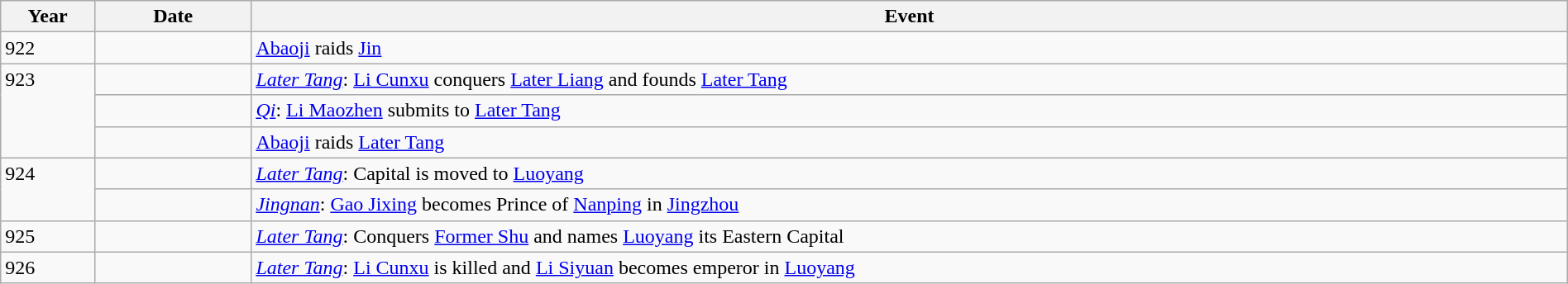<table class="wikitable" width="100%">
<tr>
<th style="width:6%">Year</th>
<th style="width:10%">Date</th>
<th>Event</th>
</tr>
<tr>
<td>922</td>
<td></td>
<td><a href='#'>Abaoji</a> raids <a href='#'>Jin</a></td>
</tr>
<tr>
<td rowspan="3" valign="top">923</td>
<td></td>
<td><em><a href='#'>Later Tang</a></em>: <a href='#'>Li Cunxu</a> conquers <a href='#'>Later Liang</a> and founds <a href='#'>Later Tang</a></td>
</tr>
<tr>
<td></td>
<td><em><a href='#'>Qi</a></em>: <a href='#'>Li Maozhen</a> submits to <a href='#'>Later Tang</a></td>
</tr>
<tr>
<td></td>
<td><a href='#'>Abaoji</a> raids <a href='#'>Later Tang</a></td>
</tr>
<tr>
<td rowspan="2" valign="top">924</td>
<td></td>
<td><em><a href='#'>Later Tang</a></em>: Capital is moved to <a href='#'>Luoyang</a></td>
</tr>
<tr>
<td></td>
<td><em><a href='#'>Jingnan</a></em>: <a href='#'>Gao Jixing</a> becomes Prince of <a href='#'>Nanping</a> in <a href='#'>Jingzhou</a></td>
</tr>
<tr>
<td>925</td>
<td></td>
<td><em><a href='#'>Later Tang</a></em>: Conquers <a href='#'>Former Shu</a> and names <a href='#'>Luoyang</a> its Eastern Capital</td>
</tr>
<tr>
<td>926</td>
<td></td>
<td><em><a href='#'>Later Tang</a></em>: <a href='#'>Li Cunxu</a> is killed and <a href='#'>Li Siyuan</a> becomes emperor in <a href='#'>Luoyang</a></td>
</tr>
</table>
